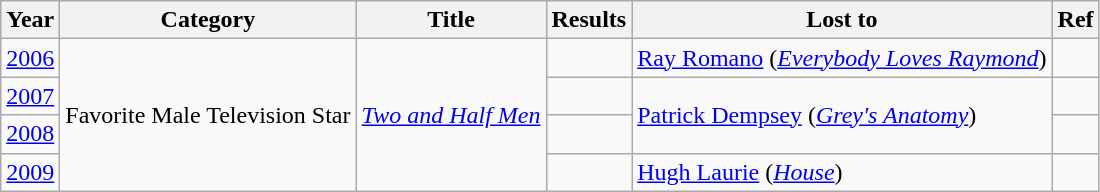<table class="wikitable">
<tr>
<th>Year</th>
<th>Category</th>
<th>Title</th>
<th>Results</th>
<th>Lost to</th>
<th>Ref</th>
</tr>
<tr>
<td><a href='#'>2006</a></td>
<td rowspan="4">Favorite Male Television Star</td>
<td rowspan="4"><em><a href='#'>Two and Half Men</a></em></td>
<td></td>
<td><a href='#'>Ray Romano</a> (<em><a href='#'>Everybody Loves Raymond</a></em>)</td>
<td></td>
</tr>
<tr>
<td><a href='#'>2007</a></td>
<td></td>
<td rowspan="2"><a href='#'>Patrick Dempsey</a> (<em><a href='#'>Grey's Anatomy</a></em>)</td>
<td></td>
</tr>
<tr>
<td><a href='#'>2008</a></td>
<td></td>
<td></td>
</tr>
<tr>
<td><a href='#'>2009</a></td>
<td></td>
<td><a href='#'>Hugh Laurie</a> (<em><a href='#'>House</a></em>)</td>
<td></td>
</tr>
</table>
